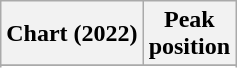<table class="wikitable sortable plainrowheaders">
<tr>
<th scope="col">Chart (2022)</th>
<th scope="col">Peak<br>position</th>
</tr>
<tr>
</tr>
<tr>
</tr>
</table>
